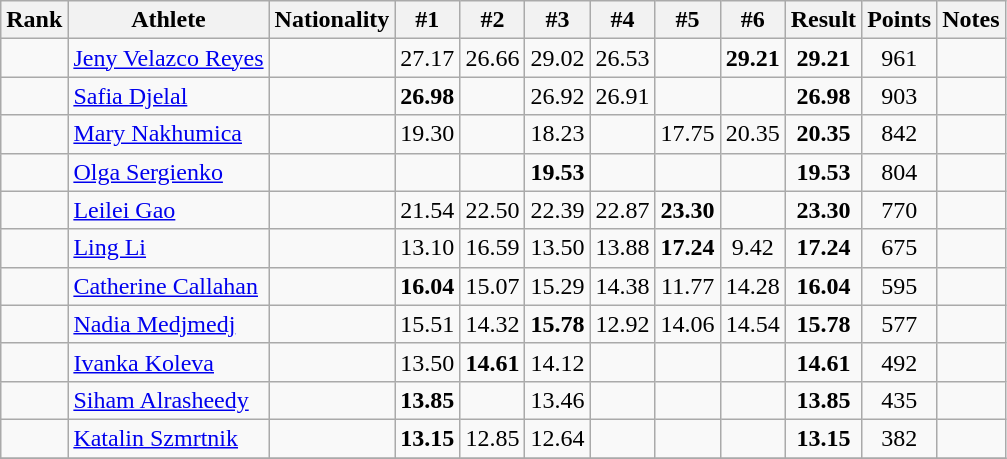<table class="wikitable sortable" style="text-align:center">
<tr>
<th>Rank</th>
<th>Athlete</th>
<th>Nationality</th>
<th>#1</th>
<th>#2</th>
<th>#3</th>
<th>#4</th>
<th>#5</th>
<th>#6</th>
<th>Result</th>
<th>Points</th>
<th>Notes</th>
</tr>
<tr>
<td></td>
<td align=left><a href='#'>Jeny Velazco Reyes</a></td>
<td align=left></td>
<td>27.17</td>
<td>26.66</td>
<td>29.02</td>
<td>26.53</td>
<td></td>
<td><strong>29.21</strong></td>
<td><strong>29.21</strong></td>
<td>961</td>
<td></td>
</tr>
<tr>
<td></td>
<td align=left><a href='#'>Safia Djelal</a></td>
<td align=left></td>
<td><strong>26.98</strong></td>
<td></td>
<td>26.92</td>
<td>26.91</td>
<td></td>
<td></td>
<td><strong>26.98</strong></td>
<td>903</td>
<td></td>
</tr>
<tr>
<td></td>
<td align=left><a href='#'>Mary Nakhumica</a></td>
<td align=left></td>
<td>19.30</td>
<td></td>
<td>18.23</td>
<td></td>
<td>17.75</td>
<td>20.35</td>
<td><strong>20.35</strong></td>
<td>842</td>
<td></td>
</tr>
<tr>
<td></td>
<td align=left><a href='#'>Olga Sergienko</a></td>
<td align=left></td>
<td></td>
<td></td>
<td><strong>19.53</strong></td>
<td></td>
<td></td>
<td></td>
<td><strong>19.53</strong></td>
<td>804</td>
<td></td>
</tr>
<tr>
<td></td>
<td align=left><a href='#'>Leilei Gao</a></td>
<td align=left></td>
<td>21.54</td>
<td>22.50</td>
<td>22.39</td>
<td>22.87</td>
<td><strong>23.30</strong></td>
<td></td>
<td><strong>23.30</strong></td>
<td>770</td>
<td></td>
</tr>
<tr>
<td></td>
<td align=left><a href='#'>Ling Li</a></td>
<td align=left></td>
<td>13.10</td>
<td>16.59</td>
<td>13.50</td>
<td>13.88</td>
<td><strong>17.24</strong></td>
<td>9.42</td>
<td><strong>17.24</strong></td>
<td>675</td>
<td></td>
</tr>
<tr>
<td></td>
<td align=left><a href='#'>Catherine Callahan</a></td>
<td align=left></td>
<td><strong>16.04</strong></td>
<td>15.07</td>
<td>15.29</td>
<td>14.38</td>
<td>11.77</td>
<td>14.28</td>
<td><strong>16.04</strong></td>
<td>595</td>
<td></td>
</tr>
<tr>
<td></td>
<td align=left><a href='#'>Nadia Medjmedj</a></td>
<td align=left></td>
<td>15.51</td>
<td>14.32</td>
<td><strong>15.78</strong></td>
<td>12.92</td>
<td>14.06</td>
<td>14.54</td>
<td><strong>15.78</strong></td>
<td>577</td>
<td></td>
</tr>
<tr>
<td></td>
<td align=left><a href='#'>Ivanka Koleva</a></td>
<td align=left></td>
<td>13.50</td>
<td><strong>14.61</strong></td>
<td>14.12</td>
<td></td>
<td></td>
<td></td>
<td><strong>14.61</strong></td>
<td>492</td>
<td></td>
</tr>
<tr>
<td></td>
<td align=left><a href='#'>Siham Alrasheedy</a></td>
<td align=left></td>
<td><strong>13.85</strong></td>
<td></td>
<td>13.46</td>
<td></td>
<td></td>
<td></td>
<td><strong>13.85</strong></td>
<td>435</td>
<td></td>
</tr>
<tr>
<td></td>
<td align=left><a href='#'>Katalin Szmrtnik</a></td>
<td align=left></td>
<td><strong>13.15</strong></td>
<td>12.85</td>
<td>12.64</td>
<td></td>
<td></td>
<td></td>
<td><strong>13.15</strong></td>
<td>382</td>
<td></td>
</tr>
<tr>
</tr>
</table>
